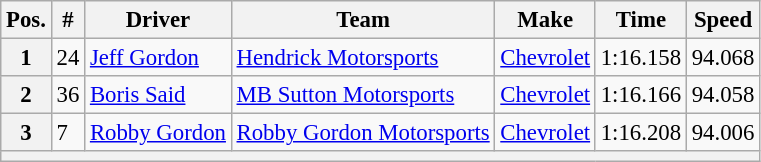<table class="wikitable" style="font-size:95%">
<tr>
<th>Pos.</th>
<th>#</th>
<th>Driver</th>
<th>Team</th>
<th>Make</th>
<th>Time</th>
<th>Speed</th>
</tr>
<tr>
<th>1</th>
<td>24</td>
<td><a href='#'>Jeff Gordon</a></td>
<td><a href='#'>Hendrick Motorsports</a></td>
<td><a href='#'>Chevrolet</a></td>
<td>1:16.158</td>
<td>94.068</td>
</tr>
<tr>
<th>2</th>
<td>36</td>
<td><a href='#'>Boris Said</a></td>
<td><a href='#'>MB Sutton Motorsports</a></td>
<td><a href='#'>Chevrolet</a></td>
<td>1:16.166</td>
<td>94.058</td>
</tr>
<tr>
<th>3</th>
<td>7</td>
<td><a href='#'>Robby Gordon</a></td>
<td><a href='#'>Robby Gordon Motorsports</a></td>
<td><a href='#'>Chevrolet</a></td>
<td>1:16.208</td>
<td>94.006</td>
</tr>
<tr>
<th colspan="7"></th>
</tr>
</table>
